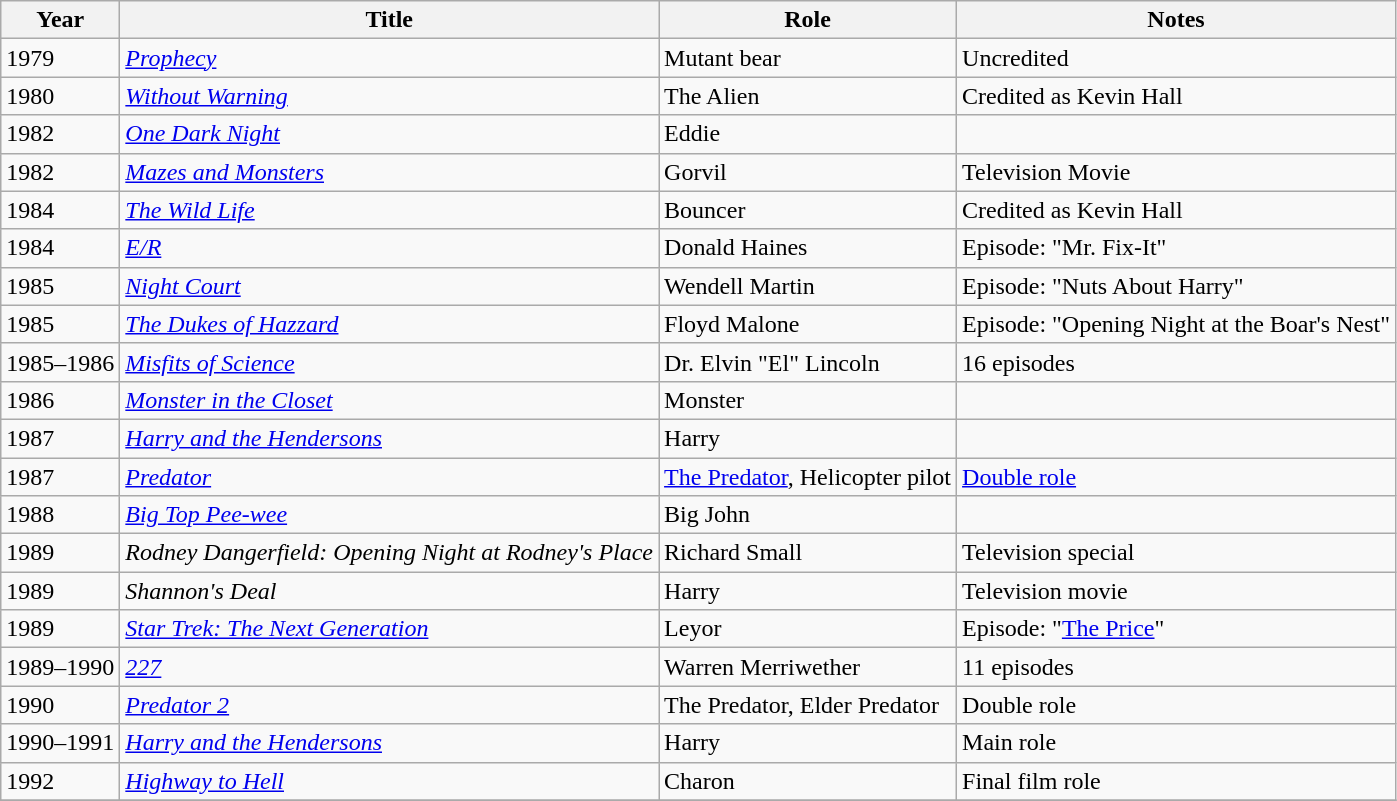<table class="wikitable sortable">
<tr>
<th>Year</th>
<th>Title</th>
<th>Role</th>
<th class="unsortable">Notes</th>
</tr>
<tr>
<td>1979</td>
<td><em><a href='#'>Prophecy</a></em></td>
<td>Mutant bear</td>
<td>Uncredited</td>
</tr>
<tr>
<td>1980</td>
<td><em><a href='#'>Without Warning</a></em></td>
<td>The Alien</td>
<td>Credited as Kevin Hall</td>
</tr>
<tr>
<td>1982</td>
<td><em><a href='#'>One Dark Night</a></em></td>
<td>Eddie</td>
<td></td>
</tr>
<tr>
<td>1982</td>
<td><em><a href='#'>Mazes and Monsters</a></em></td>
<td>Gorvil</td>
<td>Television Movie</td>
</tr>
<tr>
<td>1984</td>
<td><em><a href='#'>The Wild Life</a></em></td>
<td>Bouncer</td>
<td>Credited as Kevin Hall</td>
</tr>
<tr>
<td>1984</td>
<td><em><a href='#'>E/R</a></em></td>
<td>Donald Haines</td>
<td>Episode: "Mr. Fix-It"</td>
</tr>
<tr>
<td>1985</td>
<td><em><a href='#'>Night Court</a></em></td>
<td>Wendell Martin</td>
<td>Episode: "Nuts About Harry"</td>
</tr>
<tr>
<td>1985</td>
<td><em><a href='#'>The Dukes of Hazzard</a></em></td>
<td>Floyd Malone</td>
<td>Episode: "Opening Night at the Boar's Nest"</td>
</tr>
<tr>
<td>1985–1986</td>
<td><em><a href='#'>Misfits of Science</a></em></td>
<td>Dr. Elvin "El" Lincoln</td>
<td>16 episodes</td>
</tr>
<tr>
<td>1986</td>
<td><em><a href='#'>Monster in the Closet</a></em></td>
<td>Monster</td>
<td></td>
</tr>
<tr>
<td>1987</td>
<td><em><a href='#'>Harry and the Hendersons</a></em></td>
<td>Harry</td>
<td></td>
</tr>
<tr>
<td>1987</td>
<td><em><a href='#'>Predator</a></em></td>
<td><a href='#'>The Predator</a>, Helicopter pilot</td>
<td><a href='#'>Double role</a></td>
</tr>
<tr>
<td>1988</td>
<td><em><a href='#'>Big Top Pee-wee</a></em></td>
<td>Big John</td>
<td></td>
</tr>
<tr>
<td>1989</td>
<td><em>Rodney Dangerfield: Opening Night at Rodney's Place</em></td>
<td>Richard Small</td>
<td>Television special</td>
</tr>
<tr>
<td>1989</td>
<td><em>Shannon's Deal</em></td>
<td>Harry</td>
<td>Television movie</td>
</tr>
<tr>
<td>1989</td>
<td><em><a href='#'>Star Trek: The Next Generation</a></em></td>
<td>Leyor</td>
<td>Episode: "<a href='#'>The Price</a>"</td>
</tr>
<tr>
<td>1989–1990</td>
<td><em><a href='#'>227</a></em></td>
<td>Warren Merriwether</td>
<td>11 episodes</td>
</tr>
<tr>
<td>1990</td>
<td><em><a href='#'>Predator 2</a></em></td>
<td>The Predator, Elder Predator</td>
<td>Double role</td>
</tr>
<tr>
<td>1990–1991</td>
<td><em><a href='#'>Harry and the Hendersons</a></em></td>
<td>Harry</td>
<td>Main role</td>
</tr>
<tr>
<td>1992</td>
<td><em><a href='#'>Highway to Hell</a></em></td>
<td>Charon</td>
<td>Final film role</td>
</tr>
<tr>
</tr>
</table>
